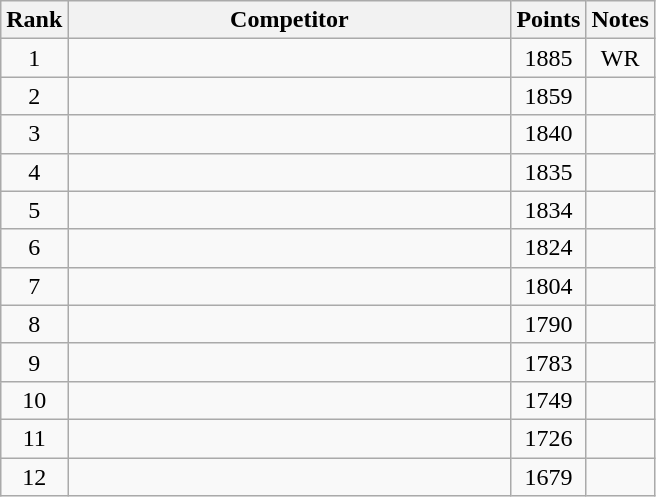<table class="wikitable" style="text-align:center">
<tr>
<th>Rank</th>
<th style="width:18em">Competitor</th>
<th>Points</th>
<th>Notes</th>
</tr>
<tr>
<td>1</td>
<td style="text-align:left"></td>
<td>1885</td>
<td>WR</td>
</tr>
<tr>
<td>2</td>
<td style="text-align:left"></td>
<td>1859</td>
<td></td>
</tr>
<tr>
<td>3</td>
<td style="text-align:left"></td>
<td>1840</td>
<td></td>
</tr>
<tr>
<td>4</td>
<td style="text-align:left"></td>
<td>1835</td>
<td></td>
</tr>
<tr>
<td>5</td>
<td style="text-align:left"></td>
<td>1834</td>
<td></td>
</tr>
<tr>
<td>6</td>
<td style="text-align:left"></td>
<td>1824</td>
<td></td>
</tr>
<tr>
<td>7</td>
<td style="text-align:left"></td>
<td>1804</td>
<td></td>
</tr>
<tr>
<td>8</td>
<td style="text-align:left"></td>
<td>1790</td>
<td></td>
</tr>
<tr>
<td>9</td>
<td style="text-align:left"></td>
<td>1783</td>
<td></td>
</tr>
<tr>
<td>10</td>
<td style="text-align:left"></td>
<td>1749</td>
<td></td>
</tr>
<tr>
<td>11</td>
<td style="text-align:left"></td>
<td>1726</td>
<td></td>
</tr>
<tr>
<td>12</td>
<td style="text-align:left"></td>
<td>1679</td>
<td></td>
</tr>
</table>
